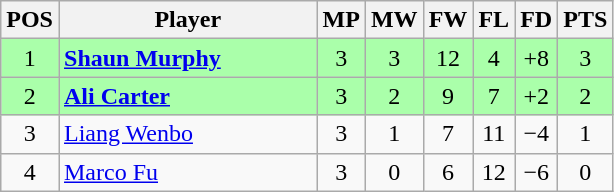<table class="wikitable" style="text-align: center;">
<tr>
<th width=20>POS</th>
<th width=165>Player</th>
<th width=20>MP</th>
<th width=20>MW</th>
<th width=20>FW</th>
<th width=20>FL</th>
<th width=20>FD</th>
<th width=20>PTS</th>
</tr>
<tr style="background:#aaffaa;">
<td>1</td>
<td style="text-align:left;"> <strong><a href='#'>Shaun Murphy</a></strong></td>
<td>3</td>
<td>3</td>
<td>12</td>
<td>4</td>
<td>+8</td>
<td>3</td>
</tr>
<tr style="background:#aaffaa;">
<td>2</td>
<td style="text-align:left;"> <strong><a href='#'>Ali Carter</a></strong></td>
<td>3</td>
<td>2</td>
<td>9</td>
<td>7</td>
<td>+2</td>
<td>2</td>
</tr>
<tr>
<td>3</td>
<td style="text-align:left;"> <a href='#'>Liang Wenbo</a></td>
<td>3</td>
<td>1</td>
<td>7</td>
<td>11</td>
<td>−4</td>
<td>1</td>
</tr>
<tr>
<td>4</td>
<td style="text-align:left;"> <a href='#'>Marco Fu</a></td>
<td>3</td>
<td>0</td>
<td>6</td>
<td>12</td>
<td>−6</td>
<td>0</td>
</tr>
</table>
